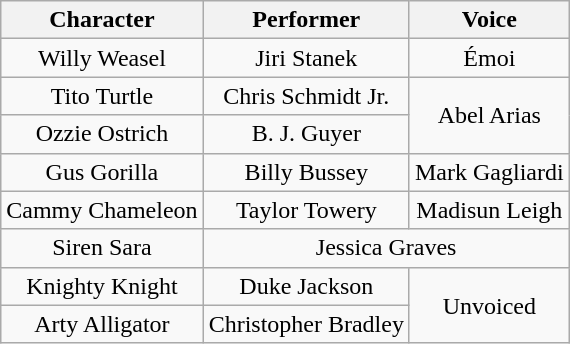<table class="wikitable" style="text-align:center;">
<tr>
<th>Character</th>
<th>Performer</th>
<th>Voice</th>
</tr>
<tr>
<td>Willy Weasel</td>
<td>Jiri Stanek</td>
<td>Émoi</td>
</tr>
<tr>
<td>Tito Turtle</td>
<td>Chris Schmidt Jr.</td>
<td rowspan="2">Abel Arias</td>
</tr>
<tr>
<td>Ozzie Ostrich</td>
<td>B. J. Guyer</td>
</tr>
<tr>
<td>Gus Gorilla</td>
<td>Billy Bussey</td>
<td>Mark Gagliardi</td>
</tr>
<tr>
<td>Cammy Chameleon</td>
<td>Taylor Towery</td>
<td>Madisun Leigh</td>
</tr>
<tr>
<td>Siren Sara</td>
<td colspan="2">Jessica Graves</td>
</tr>
<tr>
<td>Knighty Knight</td>
<td>Duke Jackson</td>
<td rowspan="2">Unvoiced</td>
</tr>
<tr>
<td>Arty Alligator</td>
<td>Christopher Bradley</td>
</tr>
</table>
